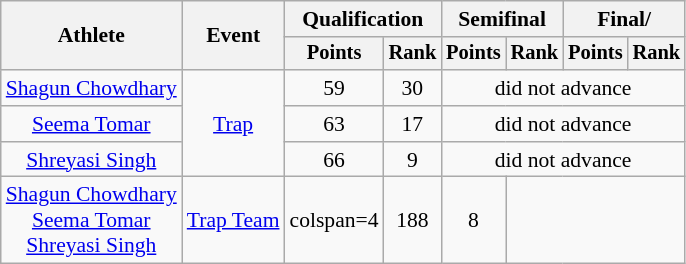<table class=wikitable style="text-align:center; font-size:90%">
<tr>
<th rowspan=2>Athlete</th>
<th rowspan=2>Event</th>
<th colspan=2>Qualification</th>
<th colspan=2>Semifinal</th>
<th colspan=2>Final/</th>
</tr>
<tr style="font-size:95%">
<th>Points</th>
<th>Rank</th>
<th>Points</th>
<th>Rank</th>
<th>Points</th>
<th>Rank</th>
</tr>
<tr>
<td><a href='#'>Shagun Chowdhary</a></td>
<td rowspan=3><a href='#'>Trap</a></td>
<td>59</td>
<td>30</td>
<td style="text-align:center;" colspan=4>did not advance</td>
</tr>
<tr>
<td><a href='#'>Seema Tomar</a></td>
<td>63</td>
<td>17</td>
<td style="text-align:center;" colspan=4>did not advance</td>
</tr>
<tr>
<td><a href='#'>Shreyasi Singh</a></td>
<td>66</td>
<td>9</td>
<td style="text-align:center;" colspan=4>did not advance</td>
</tr>
<tr>
<td><a href='#'>Shagun Chowdhary</a><br><a href='#'>Seema Tomar</a><br><a href='#'>Shreyasi Singh</a></td>
<td><a href='#'>Trap Team</a></td>
<td>colspan=4 </td>
<td>188</td>
<td>8</td>
</tr>
</table>
